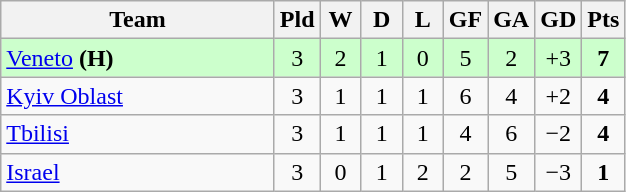<table class="wikitable" style="text-align:center;">
<tr>
<th width=175>Team</th>
<th width=20 abbr="Played">Pld</th>
<th width=20 abbr="Won">W</th>
<th width=20 abbr="Drawn">D</th>
<th width=20 abbr="Lost">L</th>
<th width=20 abbr="Goals for">GF</th>
<th width=20 abbr="Goals against">GA</th>
<th width=20 abbr="Goal difference">GD</th>
<th width=20 abbr="Points">Pts</th>
</tr>
<tr bgcolor=#ccffcc>
<td align=left> <a href='#'>Veneto</a> <strong>(H)</strong></td>
<td>3</td>
<td>2</td>
<td>1</td>
<td>0</td>
<td>5</td>
<td>2</td>
<td>+3</td>
<td><strong>7</strong></td>
</tr>
<tr>
<td align=left> <a href='#'>Kyiv Oblast</a></td>
<td>3</td>
<td>1</td>
<td>1</td>
<td>1</td>
<td>6</td>
<td>4</td>
<td>+2</td>
<td><strong>4</strong></td>
</tr>
<tr>
<td align=left> <a href='#'>Tbilisi</a></td>
<td>3</td>
<td>1</td>
<td>1</td>
<td>1</td>
<td>4</td>
<td>6</td>
<td>−2</td>
<td><strong>4</strong></td>
</tr>
<tr>
<td align=left> <a href='#'>Israel</a></td>
<td>3</td>
<td>0</td>
<td>1</td>
<td>2</td>
<td>2</td>
<td>5</td>
<td>−3</td>
<td><strong>1</strong></td>
</tr>
</table>
